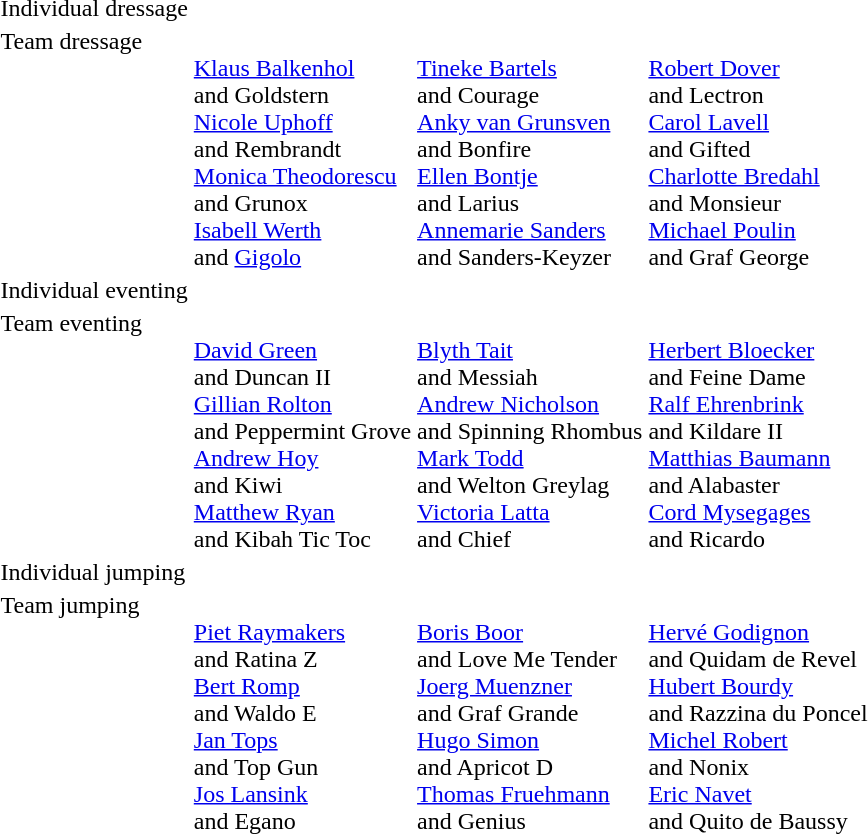<table>
<tr valign="top">
<td>Individual dressage<br></td>
<td></td>
<td></td>
<td></td>
</tr>
<tr valign="top">
<td>Team dressage<br></td>
<td><br><a href='#'>Klaus Balkenhol</a> <br> and Goldstern <br> <a href='#'>Nicole Uphoff</a> <br> and Rembrandt <br> <a href='#'>Monica Theodorescu</a> <br> and Grunox <br> <a href='#'>Isabell Werth</a> <br> and <a href='#'>Gigolo</a></td>
<td><br><a href='#'>Tineke Bartels</a> <br> and Courage <br> <a href='#'>Anky van Grunsven</a> <br> and Bonfire <br> <a href='#'>Ellen Bontje</a> <br> and Larius <br> <a href='#'>Annemarie Sanders</a> <br> and Sanders-Keyzer</td>
<td><br><a href='#'>Robert Dover</a> <br> and Lectron <br> <a href='#'>Carol Lavell</a> <br> and Gifted <br> <a href='#'>Charlotte Bredahl</a> <br> and Monsieur <br> <a href='#'>Michael Poulin</a> <br> and Graf George</td>
</tr>
<tr valign="top">
<td>Individual eventing<br></td>
<td></td>
<td></td>
<td></td>
</tr>
<tr valign="top">
<td>Team eventing<br></td>
<td> <br> <a href='#'>David Green</a> <br> and Duncan II <br> <a href='#'>Gillian Rolton</a> <br> and Peppermint Grove <br> <a href='#'>Andrew Hoy</a> <br> and Kiwi <br> <a href='#'>Matthew Ryan</a> <br> and Kibah Tic Toc</td>
<td> <br><a href='#'>Blyth Tait</a> <br> and Messiah <br> <a href='#'>Andrew Nicholson</a> <br> and Spinning Rhombus <br> <a href='#'>Mark Todd</a> <br> and Welton Greylag <br> <a href='#'>Victoria Latta</a> <br> and Chief</td>
<td> <br><a href='#'>Herbert Bloecker</a> <br> and Feine Dame <br> <a href='#'>Ralf Ehrenbrink</a> <br> and Kildare II <br> <a href='#'>Matthias Baumann</a> <br> and Alabaster <br> <a href='#'>Cord Mysegages</a> <br> and Ricardo</td>
</tr>
<tr valign="top">
<td>Individual jumping<br></td>
<td></td>
<td></td>
<td></td>
</tr>
<tr valign="top">
<td>Team jumping<br></td>
<td> <br> <a href='#'>Piet Raymakers</a> <br> and Ratina Z <br> <a href='#'>Bert Romp</a> <br> and Waldo E <br>  <a href='#'>Jan Tops</a> <br> and Top Gun <br> <a href='#'>Jos Lansink</a> <br> and Egano</td>
<td> <br> <a href='#'>Boris Boor</a> <br> and Love Me Tender <br> <a href='#'>Joerg Muenzner</a> <br> and Graf Grande <br> <a href='#'>Hugo Simon</a> <br> and Apricot D <br> <a href='#'>Thomas Fruehmann</a> <br> and Genius</td>
<td> <br><a href='#'>Hervé Godignon</a> <br> and Quidam de Revel <br> <a href='#'>Hubert Bourdy</a> <br>and Razzina du Poncel <br> <a href='#'>Michel Robert</a> <br> and Nonix <br> <a href='#'>Eric Navet</a> <br> and Quito de Baussy</td>
</tr>
</table>
